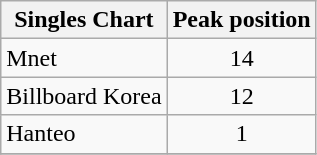<table class="wikitable sortable">
<tr>
<th>Singles Chart</th>
<th>Peak position</th>
</tr>
<tr>
<td>Mnet</td>
<td align="center">14</td>
</tr>
<tr>
<td>Billboard Korea</td>
<td align="center">12</td>
</tr>
<tr>
<td>Hanteo</td>
<td align="center">1</td>
</tr>
<tr>
</tr>
</table>
